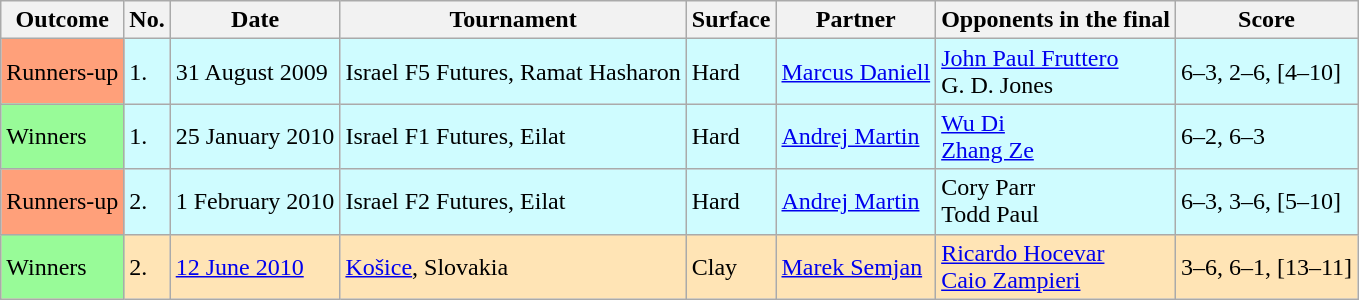<table class="sortable wikitable">
<tr>
<th>Outcome</th>
<th>No.</th>
<th>Date</th>
<th>Tournament</th>
<th>Surface</th>
<th>Partner</th>
<th>Opponents in the final</th>
<th>Score</th>
</tr>
<tr style="background:#CFFCFF;">
<td style="background:#FFA07A;">Runners-up</td>
<td>1.</td>
<td>31 August 2009</td>
<td>Israel F5 Futures, Ramat Hasharon</td>
<td>Hard</td>
<td> <a href='#'>Marcus Daniell</a></td>
<td> <a href='#'>John Paul Fruttero</a> <br>  G. D. Jones</td>
<td>6–3, 2–6, [4–10]</td>
</tr>
<tr style="background:#CFFCFF;">
<td style="background:#98FB98;">Winners</td>
<td>1.</td>
<td>25 January 2010</td>
<td>Israel F1 Futures, Eilat</td>
<td>Hard</td>
<td> <a href='#'>Andrej Martin</a></td>
<td> <a href='#'>Wu Di</a> <br>  <a href='#'>Zhang Ze</a></td>
<td>6–2, 6–3</td>
</tr>
<tr style="background:#CFFCFF;">
<td style="background:#FFA07A;">Runners-up</td>
<td>2.</td>
<td>1 February 2010</td>
<td>Israel F2 Futures, Eilat</td>
<td>Hard</td>
<td> <a href='#'>Andrej Martin</a></td>
<td> Cory Parr <br>  Todd Paul</td>
<td>6–3, 3–6, [5–10]</td>
</tr>
<tr style="background:moccasin">
<td style="background:#98FB98">Winners</td>
<td>2.</td>
<td><a href='#'>12 June 2010</a></td>
<td><a href='#'>Košice</a>, Slovakia</td>
<td>Clay</td>
<td> <a href='#'>Marek Semjan</a></td>
<td> <a href='#'>Ricardo Hocevar</a> <br>  <a href='#'>Caio Zampieri</a></td>
<td>3–6, 6–1, [13–11]</td>
</tr>
</table>
